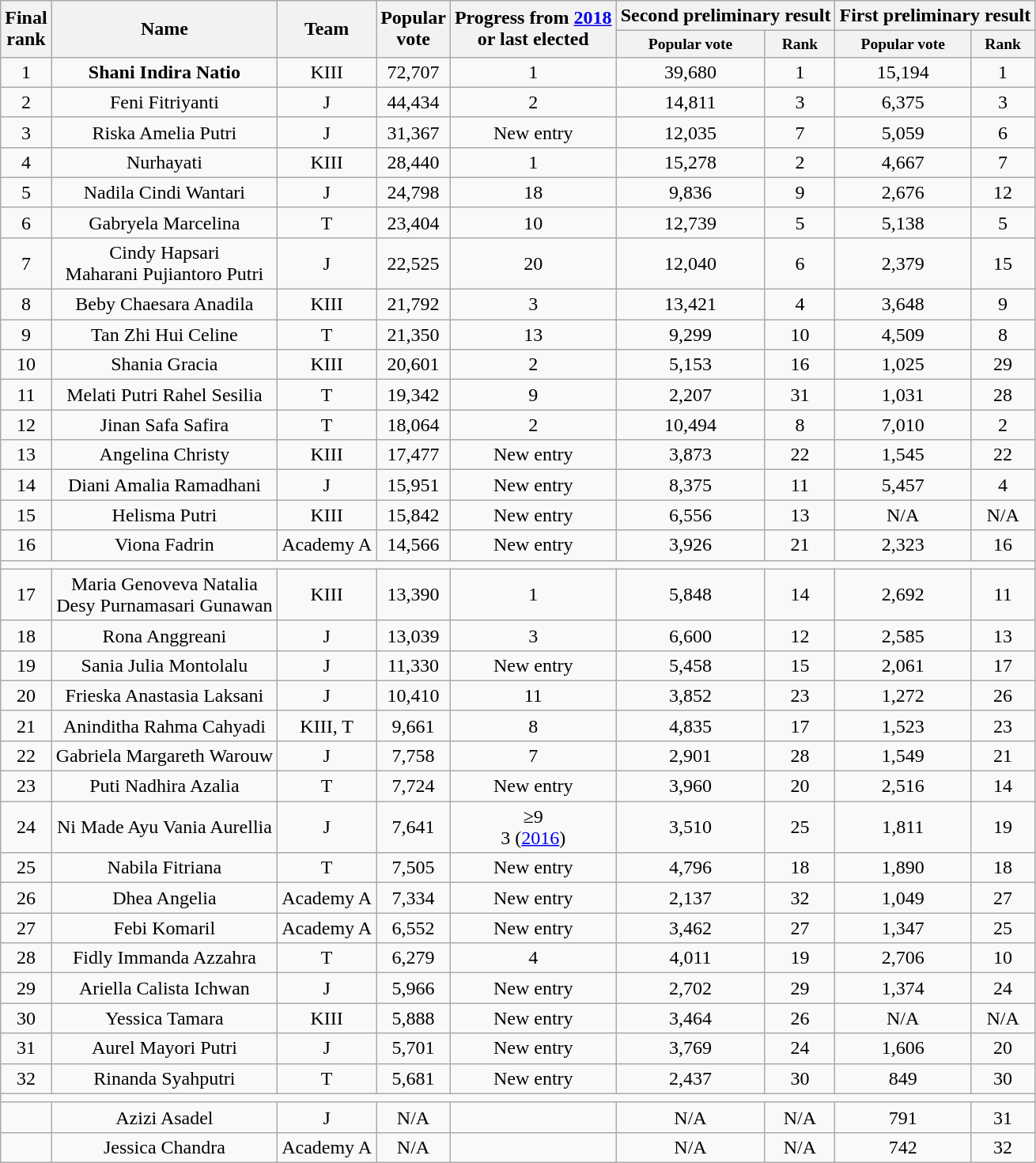<table class="wikitable sortable" style="text-align:center">
<tr>
<th rowspan="2">Final<br>rank</th>
<th rowspan="2">Name</th>
<th rowspan="2">Team</th>
<th rowspan="2">Popular<br>vote</th>
<th rowspan="2">Progress from <a href='#'>2018</a><br>or last elected</th>
<th colspan="2">Second preliminary result</th>
<th colspan="2">First preliminary result</th>
</tr>
<tr style="font-size:small;text-align:center;" class="sortable wikitable">
<th>Popular vote</th>
<th>Rank</th>
<th>Popular vote</th>
<th>Rank</th>
</tr>
<tr>
<td>1</td>
<td><strong>Shani Indira Natio</strong></td>
<td>KIII</td>
<td>72,707</td>
<td> 1</td>
<td>39,680</td>
<td>1</td>
<td>15,194</td>
<td>1</td>
</tr>
<tr>
<td>2</td>
<td>Feni Fitriyanti</td>
<td>J</td>
<td>44,434</td>
<td> 2</td>
<td>14,811</td>
<td>3</td>
<td>6,375</td>
<td>3</td>
</tr>
<tr>
<td>3</td>
<td>Riska Amelia Putri</td>
<td>J</td>
<td>31,367</td>
<td>New entry</td>
<td>12,035</td>
<td>7</td>
<td>5,059</td>
<td>6</td>
</tr>
<tr>
<td>4</td>
<td>Nurhayati</td>
<td>KIII</td>
<td>28,440</td>
<td> 1</td>
<td>15,278</td>
<td>2</td>
<td>4,667</td>
<td>7</td>
</tr>
<tr>
<td>5</td>
<td>Nadila Cindi Wantari</td>
<td>J</td>
<td>24,798</td>
<td> 18</td>
<td>9,836</td>
<td>9</td>
<td>2,676</td>
<td>12</td>
</tr>
<tr>
<td>6</td>
<td>Gabryela Marcelina</td>
<td>T</td>
<td>23,404</td>
<td> 10</td>
<td>12,739</td>
<td>5</td>
<td>5,138</td>
<td>5</td>
</tr>
<tr>
<td>7</td>
<td>Cindy Hapsari<br>Maharani Pujiantoro Putri</td>
<td>J</td>
<td>22,525</td>
<td> 20</td>
<td>12,040</td>
<td>6</td>
<td>2,379</td>
<td>15</td>
</tr>
<tr>
<td>8</td>
<td>Beby Chaesara Anadila</td>
<td>KIII</td>
<td>21,792</td>
<td> 3</td>
<td>13,421</td>
<td>4</td>
<td>3,648</td>
<td>9</td>
</tr>
<tr>
<td>9</td>
<td>Tan Zhi Hui Celine</td>
<td>T</td>
<td>21,350</td>
<td> 13</td>
<td>9,299</td>
<td>10</td>
<td>4,509</td>
<td>8</td>
</tr>
<tr>
<td>10</td>
<td>Shania Gracia</td>
<td>KIII</td>
<td>20,601</td>
<td> 2</td>
<td>5,153</td>
<td>16</td>
<td>1,025</td>
<td>29</td>
</tr>
<tr>
<td>11</td>
<td>Melati Putri Rahel Sesilia</td>
<td>T</td>
<td>19,342</td>
<td> 9</td>
<td>2,207</td>
<td>31</td>
<td>1,031</td>
<td>28</td>
</tr>
<tr>
<td>12</td>
<td>Jinan Safa Safira</td>
<td>T</td>
<td>18,064</td>
<td> 2</td>
<td>10,494</td>
<td>8</td>
<td>7,010</td>
<td>2</td>
</tr>
<tr>
<td>13</td>
<td>Angelina Christy</td>
<td>KIII</td>
<td>17,477</td>
<td>New entry</td>
<td>3,873</td>
<td>22</td>
<td>1,545</td>
<td>22</td>
</tr>
<tr>
<td>14</td>
<td>Diani Amalia Ramadhani</td>
<td>J</td>
<td>15,951</td>
<td>New entry</td>
<td>8,375</td>
<td>11</td>
<td>5,457</td>
<td>4</td>
</tr>
<tr>
<td>15</td>
<td>Helisma Putri</td>
<td>KIII</td>
<td>15,842</td>
<td>New entry</td>
<td>6,556</td>
<td>13</td>
<td>N/A</td>
<td>N/A</td>
</tr>
<tr>
<td>16</td>
<td>Viona Fadrin</td>
<td>Academy A</td>
<td>14,566</td>
<td>New entry</td>
<td>3,926</td>
<td>21</td>
<td>2,323</td>
<td>16</td>
</tr>
<tr>
<td colspan=9></td>
</tr>
<tr>
<td>17</td>
<td>Maria Genoveva Natalia<br>Desy Purnamasari Gunawan</td>
<td>KIII</td>
<td>13,390</td>
<td> 1</td>
<td>5,848</td>
<td>14</td>
<td>2,692</td>
<td>11</td>
</tr>
<tr>
<td>18</td>
<td>Rona Anggreani</td>
<td>J</td>
<td>13,039</td>
<td> 3</td>
<td>6,600</td>
<td>12</td>
<td>2,585</td>
<td>13</td>
</tr>
<tr>
<td>19</td>
<td>Sania Julia Montolalu</td>
<td>J</td>
<td>11,330</td>
<td>New entry</td>
<td>5,458</td>
<td>15</td>
<td>2,061</td>
<td>17</td>
</tr>
<tr>
<td>20</td>
<td>Frieska Anastasia Laksani</td>
<td>J</td>
<td>10,410</td>
<td> 11</td>
<td>3,852</td>
<td>23</td>
<td>1,272</td>
<td>26</td>
</tr>
<tr>
<td>21</td>
<td>Aninditha Rahma Cahyadi</td>
<td>KIII, T</td>
<td>9,661</td>
<td> 8</td>
<td>4,835</td>
<td>17</td>
<td>1,523</td>
<td>23</td>
</tr>
<tr>
<td>22</td>
<td>Gabriela Margareth Warouw</td>
<td>J</td>
<td>7,758</td>
<td> 7</td>
<td>2,901</td>
<td>28</td>
<td>1,549</td>
<td>21</td>
</tr>
<tr>
<td>23</td>
<td>Puti Nadhira Azalia</td>
<td>T</td>
<td>7,724</td>
<td>New entry</td>
<td>3,960</td>
<td>20</td>
<td>2,516</td>
<td>14</td>
</tr>
<tr>
<td>24</td>
<td>Ni Made Ayu Vania Aurellia</td>
<td>J</td>
<td>7,641</td>
<td> ≥9<br> 3 (<a href='#'>2016</a>)</td>
<td>3,510</td>
<td>25</td>
<td>1,811</td>
<td>19</td>
</tr>
<tr>
<td>25</td>
<td>Nabila Fitriana</td>
<td>T</td>
<td>7,505</td>
<td>New entry</td>
<td>4,796</td>
<td>18</td>
<td>1,890</td>
<td>18</td>
</tr>
<tr>
<td>26</td>
<td>Dhea Angelia</td>
<td>Academy A</td>
<td>7,334</td>
<td>New entry</td>
<td>2,137</td>
<td>32</td>
<td>1,049</td>
<td>27</td>
</tr>
<tr>
<td>27</td>
<td>Febi Komaril</td>
<td>Academy A</td>
<td>6,552</td>
<td>New entry</td>
<td>3,462</td>
<td>27</td>
<td>1,347</td>
<td>25</td>
</tr>
<tr>
<td>28</td>
<td>Fidly Immanda Azzahra</td>
<td>T</td>
<td>6,279</td>
<td> 4</td>
<td>4,011</td>
<td>19</td>
<td>2,706</td>
<td>10</td>
</tr>
<tr>
<td>29</td>
<td>Ariella Calista Ichwan</td>
<td>J</td>
<td>5,966</td>
<td>New entry</td>
<td>2,702</td>
<td>29</td>
<td>1,374</td>
<td>24</td>
</tr>
<tr>
<td>30</td>
<td>Yessica Tamara</td>
<td>KIII</td>
<td>5,888</td>
<td>New entry</td>
<td>3,464</td>
<td>26</td>
<td>N/A</td>
<td>N/A</td>
</tr>
<tr>
<td>31</td>
<td>Aurel Mayori Putri</td>
<td>J</td>
<td>5,701</td>
<td>New entry</td>
<td>3,769</td>
<td>24</td>
<td>1,606</td>
<td>20</td>
</tr>
<tr>
<td>32</td>
<td>Rinanda Syahputri</td>
<td>T</td>
<td>5,681</td>
<td>New entry</td>
<td>2,437</td>
<td>30</td>
<td>849</td>
<td>30</td>
</tr>
<tr>
<td colspan=9></td>
</tr>
<tr>
<td></td>
<td>Azizi Asadel</td>
<td>J</td>
<td>N/A</td>
<td></td>
<td>N/A</td>
<td>N/A</td>
<td>791</td>
<td>31</td>
</tr>
<tr>
<td></td>
<td>Jessica Chandra</td>
<td>Academy A</td>
<td>N/A</td>
<td></td>
<td>N/A</td>
<td>N/A</td>
<td>742</td>
<td>32</td>
</tr>
</table>
